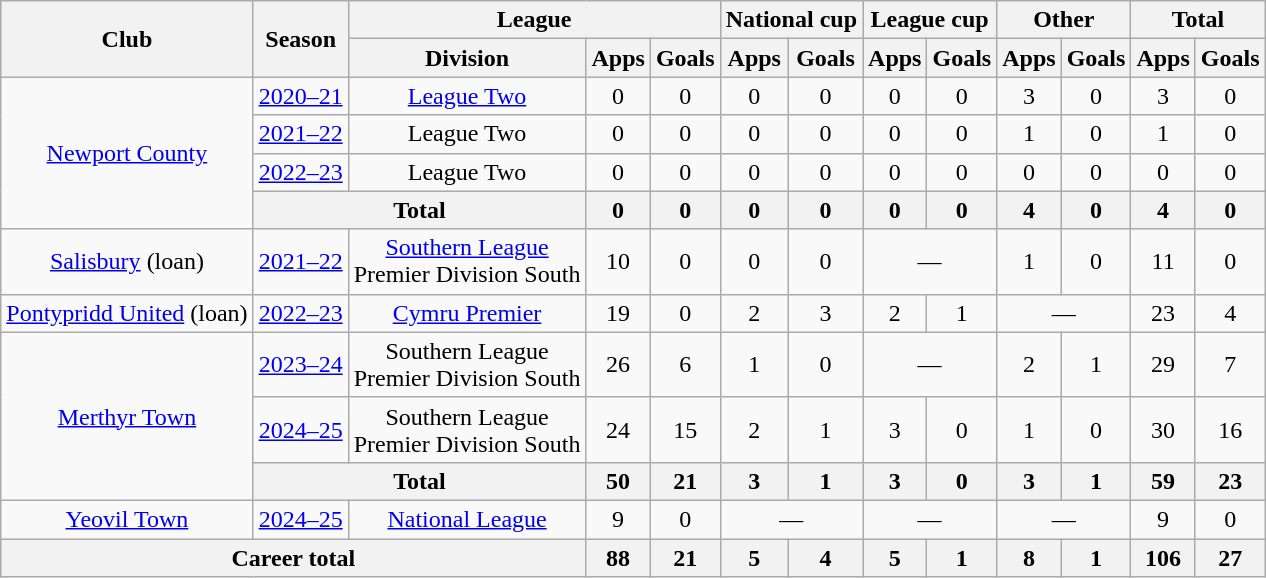<table class=wikitable style="text-align: center">
<tr>
<th rowspan=2>Club</th>
<th rowspan=2>Season</th>
<th colspan=3>League</th>
<th colspan=2>National cup</th>
<th colspan=2>League cup</th>
<th colspan=2>Other</th>
<th colspan=2>Total</th>
</tr>
<tr>
<th>Division</th>
<th>Apps</th>
<th>Goals</th>
<th>Apps</th>
<th>Goals</th>
<th>Apps</th>
<th>Goals</th>
<th>Apps</th>
<th>Goals</th>
<th>Apps</th>
<th>Goals</th>
</tr>
<tr>
<td rowspan=4><a href='#'>Newport County</a></td>
<td><a href='#'>2020–21</a></td>
<td><a href='#'>League Two</a></td>
<td>0</td>
<td>0</td>
<td>0</td>
<td>0</td>
<td>0</td>
<td>0</td>
<td>3</td>
<td>0</td>
<td>3</td>
<td>0</td>
</tr>
<tr>
<td><a href='#'>2021–22</a></td>
<td>League Two</td>
<td>0</td>
<td>0</td>
<td>0</td>
<td>0</td>
<td>0</td>
<td>0</td>
<td>1</td>
<td>0</td>
<td>1</td>
<td>0</td>
</tr>
<tr>
<td><a href='#'>2022–23</a></td>
<td>League Two</td>
<td>0</td>
<td>0</td>
<td>0</td>
<td>0</td>
<td>0</td>
<td>0</td>
<td>0</td>
<td>0</td>
<td>0</td>
<td>0</td>
</tr>
<tr>
<th colspan=2>Total</th>
<th>0</th>
<th>0</th>
<th>0</th>
<th>0</th>
<th>0</th>
<th>0</th>
<th>4</th>
<th>0</th>
<th>4</th>
<th>0</th>
</tr>
<tr>
<td><a href='#'>Salisbury</a> (loan)</td>
<td><a href='#'>2021–22</a></td>
<td><a href='#'>Southern League</a><br>Premier Division South</td>
<td>10</td>
<td>0</td>
<td>0</td>
<td>0</td>
<td colspan=2>—</td>
<td>1</td>
<td>0</td>
<td>11</td>
<td>0</td>
</tr>
<tr>
<td><a href='#'>Pontypridd United</a> (loan)</td>
<td><a href='#'>2022–23</a></td>
<td><a href='#'>Cymru Premier</a></td>
<td>19</td>
<td>0</td>
<td>2</td>
<td>3</td>
<td>2</td>
<td>1</td>
<td colspan=2>—</td>
<td>23</td>
<td>4</td>
</tr>
<tr>
<td rowspan=3><a href='#'>Merthyr Town</a></td>
<td><a href='#'>2023–24</a></td>
<td>Southern League<br>Premier Division South</td>
<td>26</td>
<td>6</td>
<td>1</td>
<td>0</td>
<td colspan=2>—</td>
<td>2</td>
<td>1</td>
<td>29</td>
<td>7</td>
</tr>
<tr>
<td><a href='#'>2024–25</a></td>
<td>Southern League<br>Premier Division South</td>
<td>24</td>
<td>15</td>
<td>2</td>
<td>1</td>
<td>3</td>
<td>0</td>
<td>1</td>
<td>0</td>
<td>30</td>
<td>16</td>
</tr>
<tr>
<th colspan=2>Total</th>
<th>50</th>
<th>21</th>
<th>3</th>
<th>1</th>
<th>3</th>
<th>0</th>
<th>3</th>
<th>1</th>
<th>59</th>
<th>23</th>
</tr>
<tr>
<td><a href='#'>Yeovil Town</a></td>
<td><a href='#'>2024–25</a></td>
<td><a href='#'>National League</a></td>
<td>9</td>
<td>0</td>
<td colspan=2>—</td>
<td colspan=2>—</td>
<td colspan=2>—</td>
<td>9</td>
<td>0</td>
</tr>
<tr>
<th colspan=3>Career total</th>
<th>88</th>
<th>21</th>
<th>5</th>
<th>4</th>
<th>5</th>
<th>1</th>
<th>8</th>
<th>1</th>
<th>106</th>
<th>27</th>
</tr>
</table>
